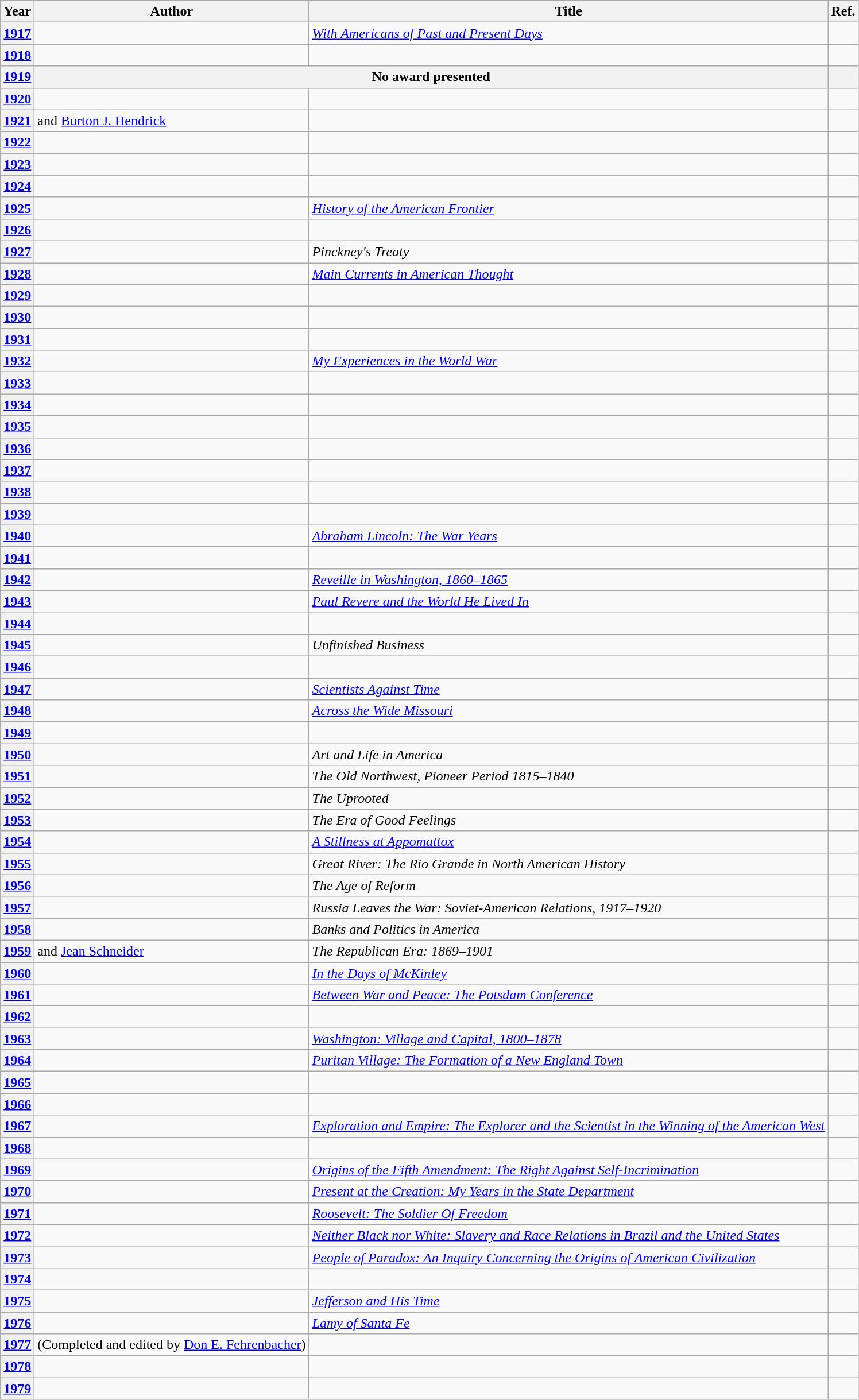<table class="wikitable sortable mw-collapsible">
<tr>
<th>Year</th>
<th>Author</th>
<th>Title</th>
<th>Ref.</th>
</tr>
<tr>
<th><a href='#'>1917</a></th>
<td></td>
<td><em><a href='#'>With Americans of Past and Present Days</a></em></td>
<td></td>
</tr>
<tr>
<th><a href='#'>1918</a></th>
<td></td>
<td></td>
<td></td>
</tr>
<tr>
<th><a href='#'>1919</a></th>
<th colspan="2">No award presented</th>
<th></th>
</tr>
<tr>
<th><a href='#'>1920</a></th>
<td></td>
<td></td>
<td></td>
</tr>
<tr>
<th><a href='#'>1921</a></th>
<td> and <a href='#'>Burton J. Hendrick</a></td>
<td></td>
<td></td>
</tr>
<tr>
<th><a href='#'>1922</a></th>
<td></td>
<td></td>
<td></td>
</tr>
<tr>
<th><a href='#'>1923</a></th>
<td></td>
<td></td>
<td></td>
</tr>
<tr>
<th><a href='#'>1924</a></th>
<td></td>
<td></td>
<td></td>
</tr>
<tr>
<th><a href='#'>1925</a></th>
<td></td>
<td><em><a href='#'>History of the American Frontier</a></em></td>
<td></td>
</tr>
<tr>
<th><a href='#'>1926</a></th>
<td></td>
<td></td>
<td></td>
</tr>
<tr>
<th><a href='#'>1927</a></th>
<td></td>
<td><em>Pinckney's Treaty</em></td>
<td></td>
</tr>
<tr>
<th><a href='#'>1928</a></th>
<td></td>
<td><em><a href='#'>Main Currents in American Thought</a></em></td>
<td></td>
</tr>
<tr>
<th><a href='#'>1929</a></th>
<td></td>
<td></td>
<td></td>
</tr>
<tr>
<th><a href='#'>1930</a></th>
<td></td>
<td></td>
<td></td>
</tr>
<tr>
<th><a href='#'>1931</a></th>
<td></td>
<td></td>
<td></td>
</tr>
<tr>
<th><a href='#'>1932</a></th>
<td></td>
<td><em><a href='#'>My Experiences in the World War</a></em></td>
<td></td>
</tr>
<tr>
<th><a href='#'>1933</a></th>
<td></td>
<td></td>
<td></td>
</tr>
<tr>
<th><a href='#'>1934</a></th>
<td></td>
<td></td>
<td></td>
</tr>
<tr>
<th><a href='#'>1935</a></th>
<td></td>
<td></td>
<td></td>
</tr>
<tr>
<th><a href='#'>1936</a></th>
<td></td>
<td></td>
<td></td>
</tr>
<tr>
<th><a href='#'>1937</a></th>
<td></td>
<td></td>
<td></td>
</tr>
<tr>
<th><a href='#'>1938</a></th>
<td></td>
<td></td>
<td></td>
</tr>
<tr>
<th><a href='#'>1939</a></th>
<td></td>
<td></td>
<td></td>
</tr>
<tr>
<th><a href='#'>1940</a></th>
<td></td>
<td><em><a href='#'>Abraham Lincoln: The War Years</a></em></td>
<td></td>
</tr>
<tr>
<th><a href='#'>1941</a></th>
<td></td>
<td></td>
<td></td>
</tr>
<tr>
<th><a href='#'>1942</a></th>
<td></td>
<td><em><a href='#'>Reveille in Washington, 1860–1865</a></em></td>
<td></td>
</tr>
<tr>
<th><a href='#'>1943</a></th>
<td></td>
<td><em><a href='#'>Paul Revere and the World He Lived In</a></em></td>
<td></td>
</tr>
<tr>
<th><a href='#'>1944</a></th>
<td></td>
<td></td>
<td></td>
</tr>
<tr>
<th><a href='#'>1945</a></th>
<td></td>
<td><em>Unfinished Business</em></td>
<td></td>
</tr>
<tr>
<th><a href='#'>1946</a></th>
<td></td>
<td></td>
<td></td>
</tr>
<tr>
<th><a href='#'>1947</a></th>
<td></td>
<td><em><a href='#'>Scientists Against Time</a></em></td>
<td></td>
</tr>
<tr>
<th><a href='#'>1948</a></th>
<td></td>
<td><em><a href='#'>Across the Wide Missouri</a></em></td>
<td></td>
</tr>
<tr>
<th><a href='#'>1949</a></th>
<td></td>
<td></td>
<td></td>
</tr>
<tr>
<th><a href='#'>1950</a></th>
<td></td>
<td><em>Art and Life in America</em></td>
<td></td>
</tr>
<tr>
<th><a href='#'>1951</a></th>
<td></td>
<td><em>The Old Northwest, Pioneer Period 1815–1840</em></td>
<td></td>
</tr>
<tr>
<th><a href='#'>1952</a></th>
<td></td>
<td><em>The Uprooted</em></td>
<td></td>
</tr>
<tr>
<th><a href='#'>1953</a></th>
<td></td>
<td><em>The Era of Good Feelings</em></td>
<td></td>
</tr>
<tr>
<th><a href='#'>1954</a></th>
<td></td>
<td><em><a href='#'>A Stillness at Appomattox</a></em></td>
<td></td>
</tr>
<tr>
<th><a href='#'>1955</a></th>
<td></td>
<td><em>Great River: The Rio Grande in North American History</em></td>
<td></td>
</tr>
<tr>
<th><a href='#'>1956</a></th>
<td></td>
<td><em>The Age of Reform</em></td>
<td></td>
</tr>
<tr>
<th><a href='#'>1957</a></th>
<td></td>
<td><em>Russia Leaves the War: Soviet-American Relations, 1917–1920</em></td>
<td></td>
</tr>
<tr>
<th><a href='#'>1958</a></th>
<td></td>
<td><em>Banks and Politics in America</em></td>
<td></td>
</tr>
<tr>
<th><a href='#'>1959</a></th>
<td> and <a href='#'>Jean Schneider</a></td>
<td><em>The Republican Era: 1869–1901</em></td>
<td></td>
</tr>
<tr>
<th><a href='#'>1960</a></th>
<td></td>
<td><em><a href='#'>In the Days of McKinley</a></em></td>
<td></td>
</tr>
<tr>
<th><a href='#'>1961</a></th>
<td></td>
<td><em><a href='#'>Between War and Peace: The Potsdam Conference</a></em></td>
<td></td>
</tr>
<tr>
<th><a href='#'>1962</a></th>
<td></td>
<td></td>
<td></td>
</tr>
<tr>
<th><a href='#'>1963</a></th>
<td></td>
<td><em><a href='#'>Washington: Village and Capital, 1800–1878</a></em></td>
<td></td>
</tr>
<tr>
<th><a href='#'>1964</a></th>
<td></td>
<td><em><a href='#'>Puritan Village: The Formation of a New England Town</a></em></td>
<td></td>
</tr>
<tr>
<th><a href='#'>1965</a></th>
<td></td>
<td></td>
<td></td>
</tr>
<tr>
<th><a href='#'>1966</a></th>
<td></td>
<td></td>
<td></td>
</tr>
<tr>
<th><a href='#'>1967</a></th>
<td></td>
<td><em><a href='#'>Exploration and Empire: The Explorer and the Scientist in the Winning of the American West</a></em></td>
<td></td>
</tr>
<tr>
<th><a href='#'>1968</a></th>
<td></td>
<td></td>
<td></td>
</tr>
<tr>
<th><a href='#'>1969</a></th>
<td></td>
<td><em><a href='#'>Origins of the Fifth Amendment: The Right Against Self-Incrimination</a></em></td>
<td></td>
</tr>
<tr>
<th><a href='#'>1970</a></th>
<td></td>
<td><em><a href='#'>Present at the Creation: My Years in the State Department</a></em></td>
<td></td>
</tr>
<tr>
<th><a href='#'>1971</a></th>
<td></td>
<td><em><a href='#'>Roosevelt: The Soldier Of Freedom</a></em></td>
<td></td>
</tr>
<tr>
<th><a href='#'>1972</a></th>
<td></td>
<td><em><a href='#'>Neither Black nor White: Slavery and Race Relations in Brazil and the United States</a></em></td>
<td></td>
</tr>
<tr>
<th><a href='#'>1973</a></th>
<td></td>
<td><em><a href='#'>People of Paradox: An Inquiry Concerning the Origins of American Civilization</a></em></td>
<td></td>
</tr>
<tr>
<th><a href='#'>1974</a></th>
<td></td>
<td></td>
<td></td>
</tr>
<tr>
<th><a href='#'>1975</a></th>
<td></td>
<td><em><a href='#'>Jefferson and His Time</a></em></td>
<td></td>
</tr>
<tr>
<th><a href='#'>1976</a></th>
<td></td>
<td><em><a href='#'>Lamy of Santa Fe</a></em></td>
<td></td>
</tr>
<tr>
<th><a href='#'>1977</a></th>
<td> (Completed and edited by <a href='#'>Don E. Fehrenbacher</a>)</td>
<td></td>
<td></td>
</tr>
<tr>
<th><a href='#'>1978</a></th>
<td></td>
<td></td>
<td></td>
</tr>
<tr>
<th><a href='#'>1979</a></th>
<td></td>
<td></td>
<td></td>
</tr>
</table>
